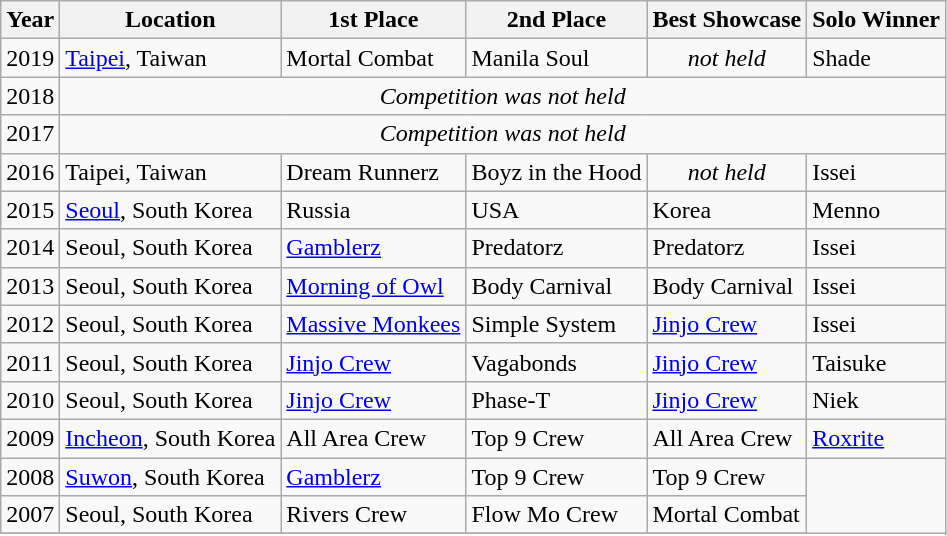<table class="wikitable">
<tr>
<th>Year</th>
<th>Location</th>
<th>1st Place</th>
<th>2nd Place</th>
<th>Best Showcase</th>
<th>Solo Winner</th>
</tr>
<tr>
<td>2019</td>
<td><a href='#'>Taipei</a>, Taiwan</td>
<td>Mortal Combat</td>
<td>Manila Soul</td>
<td style="text-align:center"><em>not held</em></td>
<td>Shade</td>
</tr>
<tr>
<td>2018</td>
<td colspan="5" style="text-align:center"><em>Competition was not held</em></td>
</tr>
<tr>
<td>2017</td>
<td colspan="5" style="text-align:center"><em>Competition was not held</em></td>
</tr>
<tr>
<td>2016</td>
<td>Taipei, Taiwan</td>
<td>Dream Runnerz</td>
<td>Boyz in the Hood</td>
<td style="text-align:center"><em>not held</em></td>
<td>Issei</td>
</tr>
<tr>
<td>2015</td>
<td><a href='#'>Seoul</a>, South Korea</td>
<td>Russia</td>
<td>USA</td>
<td>Korea</td>
<td>Menno</td>
</tr>
<tr>
<td>2014</td>
<td>Seoul, South Korea</td>
<td><a href='#'>Gamblerz</a></td>
<td>Predatorz</td>
<td>Predatorz</td>
<td>Issei</td>
</tr>
<tr>
<td>2013</td>
<td>Seoul, South Korea</td>
<td><a href='#'>Morning of Owl</a></td>
<td>Body Carnival</td>
<td>Body Carnival</td>
<td>Issei</td>
</tr>
<tr>
<td>2012</td>
<td>Seoul, South Korea</td>
<td><a href='#'>Massive Monkees</a></td>
<td>Simple System</td>
<td><a href='#'>Jinjo Crew</a></td>
<td>Issei</td>
</tr>
<tr>
<td>2011</td>
<td>Seoul, South Korea</td>
<td><a href='#'>Jinjo Crew</a></td>
<td>Vagabonds</td>
<td><a href='#'>Jinjo Crew</a></td>
<td>Taisuke</td>
</tr>
<tr>
<td>2010</td>
<td>Seoul, South Korea</td>
<td><a href='#'>Jinjo Crew</a></td>
<td>Phase-T</td>
<td><a href='#'>Jinjo Crew</a></td>
<td>Niek</td>
</tr>
<tr>
<td>2009</td>
<td><a href='#'>Incheon</a>, South Korea</td>
<td>All Area Crew</td>
<td>Top 9 Crew</td>
<td>All Area Crew</td>
<td><a href='#'>Roxrite</a></td>
</tr>
<tr>
<td>2008</td>
<td><a href='#'>Suwon</a>, South Korea</td>
<td><a href='#'>Gamblerz</a></td>
<td>Top 9 Crew</td>
<td>Top 9 Crew</td>
</tr>
<tr>
<td>2007</td>
<td>Seoul, South Korea</td>
<td>Rivers Crew</td>
<td>Flow Mo Crew</td>
<td>Mortal Combat</td>
</tr>
<tr>
</tr>
</table>
